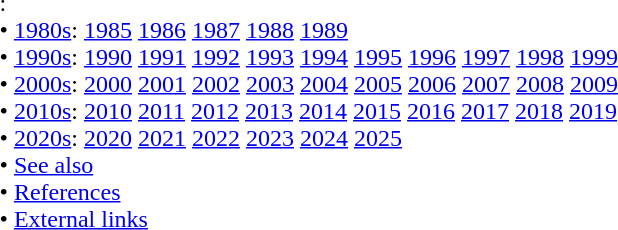<table id="toc" class="toc" summary="Contents" align="left">
<tr>
<td><strong></strong>: <br>• <a href='#'>1980s</a>: <a href='#'>1985</a> <a href='#'>1986</a> <a href='#'>1987</a> <a href='#'>1988</a> <a href='#'>1989</a> <br>• <a href='#'>1990s</a>: <a href='#'>1990</a> <a href='#'>1991</a> <a href='#'>1992</a> <a href='#'>1993</a> <a href='#'>1994</a> <a href='#'>1995</a> <a href='#'>1996</a> <a href='#'>1997</a> <a href='#'>1998</a> <a href='#'>1999</a> <br>• <a href='#'>2000s</a>: <a href='#'>2000</a> <a href='#'>2001</a> <a href='#'>2002</a> <a href='#'>2003</a> <a href='#'>2004</a> <a href='#'>2005</a> <a href='#'>2006</a> <a href='#'>2007</a> <a href='#'>2008</a> <a href='#'>2009</a> <br>• <a href='#'>2010s</a>: <a href='#'>2010</a> <a href='#'>2011</a> <a href='#'>2012</a> <a href='#'>2013</a> <a href='#'>2014</a> <a href='#'>2015</a> <a href='#'>2016</a> <a href='#'>2017</a> <a href='#'>2018</a> <a href='#'>2019</a> <br>• <a href='#'>2020s</a>: <a href='#'>2020</a> <a href='#'>2021</a> <a href='#'>2022</a> <a href='#'>2023</a> <a href='#'>2024</a> <a href='#'>2025</a> <br>• <a href='#'>See also</a> <br>• <a href='#'>References</a> <br>• <a href='#'>External links</a></td>
</tr>
</table>
